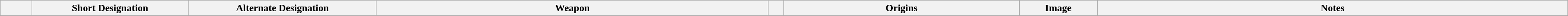<table class="wikitable sortable" style=" width:200%">
<tr>
<th width="2%"></th>
<th width="10%">Short Designation</th>
<th width="12%">Alternate Designation</th>
<th width="25%">Weapon</th>
<th width="1%"><br></th>
<th width="15%">Origins</th>
<th width="5%">Image</th>
<th width="30%">Notes</th>
</tr>
<tr>
</tr>
</table>
